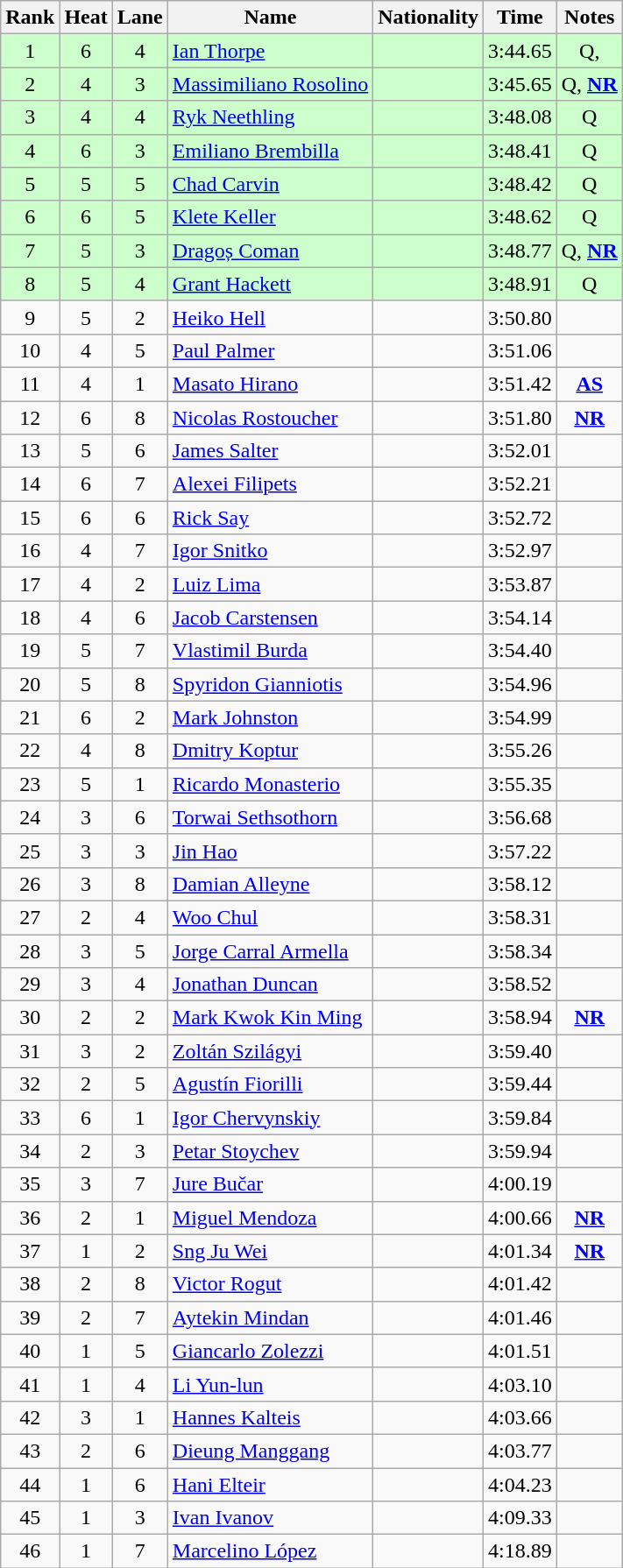<table class="wikitable sortable" style="text-align:center">
<tr>
<th>Rank</th>
<th>Heat</th>
<th>Lane</th>
<th>Name</th>
<th>Nationality</th>
<th>Time</th>
<th>Notes</th>
</tr>
<tr bgcolor=#cfc>
<td>1</td>
<td>6</td>
<td>4</td>
<td align=left><a href='#'>Ian Thorpe</a></td>
<td align=left></td>
<td>3:44.65</td>
<td>Q, </td>
</tr>
<tr bgcolor=#cfc>
<td>2</td>
<td>4</td>
<td>3</td>
<td align=left><a href='#'>Massimiliano Rosolino</a></td>
<td align=left></td>
<td>3:45.65</td>
<td>Q, <strong><a href='#'>NR</a></strong></td>
</tr>
<tr bgcolor=#cfc>
<td>3</td>
<td>4</td>
<td>4</td>
<td align=left><a href='#'>Ryk Neethling</a></td>
<td align=left></td>
<td>3:48.08</td>
<td>Q</td>
</tr>
<tr bgcolor=#cfc>
<td>4</td>
<td>6</td>
<td>3</td>
<td align=left><a href='#'>Emiliano Brembilla</a></td>
<td align=left></td>
<td>3:48.41</td>
<td>Q</td>
</tr>
<tr bgcolor=#cfc>
<td>5</td>
<td>5</td>
<td>5</td>
<td align=left><a href='#'>Chad Carvin</a></td>
<td align=left></td>
<td>3:48.42</td>
<td>Q</td>
</tr>
<tr bgcolor=#cfc>
<td>6</td>
<td>6</td>
<td>5</td>
<td align=left><a href='#'>Klete Keller</a></td>
<td align=left></td>
<td>3:48.62</td>
<td>Q</td>
</tr>
<tr bgcolor=#cfc>
<td>7</td>
<td>5</td>
<td>3</td>
<td align=left><a href='#'>Dragoș Coman</a></td>
<td align=left></td>
<td>3:48.77</td>
<td>Q, <strong><a href='#'>NR</a></strong></td>
</tr>
<tr bgcolor=#cfc>
<td>8</td>
<td>5</td>
<td>4</td>
<td align=left><a href='#'>Grant Hackett</a></td>
<td align=left></td>
<td>3:48.91</td>
<td>Q</td>
</tr>
<tr>
<td>9</td>
<td>5</td>
<td>2</td>
<td align=left><a href='#'>Heiko Hell</a></td>
<td align=left></td>
<td>3:50.80</td>
<td></td>
</tr>
<tr>
<td>10</td>
<td>4</td>
<td>5</td>
<td align=left><a href='#'>Paul Palmer</a></td>
<td align=left></td>
<td>3:51.06</td>
<td></td>
</tr>
<tr>
<td>11</td>
<td>4</td>
<td>1</td>
<td align=left><a href='#'>Masato Hirano</a></td>
<td align=left></td>
<td>3:51.42</td>
<td><strong><a href='#'>AS</a></strong></td>
</tr>
<tr>
<td>12</td>
<td>6</td>
<td>8</td>
<td align=left><a href='#'>Nicolas Rostoucher</a></td>
<td align=left></td>
<td>3:51.80</td>
<td><strong><a href='#'>NR</a></strong></td>
</tr>
<tr>
<td>13</td>
<td>5</td>
<td>6</td>
<td align=left><a href='#'>James Salter</a></td>
<td align=left></td>
<td>3:52.01</td>
<td></td>
</tr>
<tr>
<td>14</td>
<td>6</td>
<td>7</td>
<td align=left><a href='#'>Alexei Filipets</a></td>
<td align=left></td>
<td>3:52.21</td>
<td></td>
</tr>
<tr>
<td>15</td>
<td>6</td>
<td>6</td>
<td align=left><a href='#'>Rick Say</a></td>
<td align=left></td>
<td>3:52.72</td>
<td></td>
</tr>
<tr>
<td>16</td>
<td>4</td>
<td>7</td>
<td align=left><a href='#'>Igor Snitko</a></td>
<td align=left></td>
<td>3:52.97</td>
<td></td>
</tr>
<tr>
<td>17</td>
<td>4</td>
<td>2</td>
<td align=left><a href='#'>Luiz Lima</a></td>
<td align=left></td>
<td>3:53.87</td>
<td></td>
</tr>
<tr>
<td>18</td>
<td>4</td>
<td>6</td>
<td align=left><a href='#'>Jacob Carstensen</a></td>
<td align=left></td>
<td>3:54.14</td>
<td></td>
</tr>
<tr>
<td>19</td>
<td>5</td>
<td>7</td>
<td align=left><a href='#'>Vlastimil Burda</a></td>
<td align=left></td>
<td>3:54.40</td>
<td></td>
</tr>
<tr>
<td>20</td>
<td>5</td>
<td>8</td>
<td align=left><a href='#'>Spyridon Gianniotis</a></td>
<td align=left></td>
<td>3:54.96</td>
<td></td>
</tr>
<tr>
<td>21</td>
<td>6</td>
<td>2</td>
<td align=left><a href='#'>Mark Johnston</a></td>
<td align=left></td>
<td>3:54.99</td>
<td></td>
</tr>
<tr>
<td>22</td>
<td>4</td>
<td>8</td>
<td align=left><a href='#'>Dmitry Koptur</a></td>
<td align=left></td>
<td>3:55.26</td>
<td></td>
</tr>
<tr>
<td>23</td>
<td>5</td>
<td>1</td>
<td align=left><a href='#'>Ricardo Monasterio</a></td>
<td align=left></td>
<td>3:55.35</td>
<td></td>
</tr>
<tr>
<td>24</td>
<td>3</td>
<td>6</td>
<td align=left><a href='#'>Torwai Sethsothorn</a></td>
<td align=left></td>
<td>3:56.68</td>
<td></td>
</tr>
<tr>
<td>25</td>
<td>3</td>
<td>3</td>
<td align=left><a href='#'>Jin Hao</a></td>
<td align=left></td>
<td>3:57.22</td>
<td></td>
</tr>
<tr>
<td>26</td>
<td>3</td>
<td>8</td>
<td align=left><a href='#'>Damian Alleyne</a></td>
<td align=left></td>
<td>3:58.12</td>
<td></td>
</tr>
<tr>
<td>27</td>
<td>2</td>
<td>4</td>
<td align=left><a href='#'>Woo Chul</a></td>
<td align=left></td>
<td>3:58.31</td>
<td></td>
</tr>
<tr>
<td>28</td>
<td>3</td>
<td>5</td>
<td align=left><a href='#'>Jorge Carral Armella</a></td>
<td align=left></td>
<td>3:58.34</td>
<td></td>
</tr>
<tr>
<td>29</td>
<td>3</td>
<td>4</td>
<td align=left><a href='#'>Jonathan Duncan</a></td>
<td align=left></td>
<td>3:58.52</td>
<td></td>
</tr>
<tr>
<td>30</td>
<td>2</td>
<td>2</td>
<td align=left><a href='#'>Mark Kwok Kin Ming</a></td>
<td align=left></td>
<td>3:58.94</td>
<td><strong><a href='#'>NR</a></strong></td>
</tr>
<tr>
<td>31</td>
<td>3</td>
<td>2</td>
<td align=left><a href='#'>Zoltán Szilágyi</a></td>
<td align=left></td>
<td>3:59.40</td>
<td></td>
</tr>
<tr>
<td>32</td>
<td>2</td>
<td>5</td>
<td align=left><a href='#'>Agustín Fiorilli</a></td>
<td align=left></td>
<td>3:59.44</td>
<td></td>
</tr>
<tr>
<td>33</td>
<td>6</td>
<td>1</td>
<td align=left><a href='#'>Igor Chervynskiy</a></td>
<td align=left></td>
<td>3:59.84</td>
<td></td>
</tr>
<tr>
<td>34</td>
<td>2</td>
<td>3</td>
<td align=left><a href='#'>Petar Stoychev</a></td>
<td align=left></td>
<td>3:59.94</td>
<td></td>
</tr>
<tr>
<td>35</td>
<td>3</td>
<td>7</td>
<td align=left><a href='#'>Jure Bučar</a></td>
<td align=left></td>
<td>4:00.19</td>
<td></td>
</tr>
<tr>
<td>36</td>
<td>2</td>
<td>1</td>
<td align=left><a href='#'>Miguel Mendoza</a></td>
<td align=left></td>
<td>4:00.66</td>
<td><strong><a href='#'>NR</a></strong></td>
</tr>
<tr>
<td>37</td>
<td>1</td>
<td>2</td>
<td align=left><a href='#'>Sng Ju Wei</a></td>
<td align=left></td>
<td>4:01.34</td>
<td><strong><a href='#'>NR</a></strong></td>
</tr>
<tr>
<td>38</td>
<td>2</td>
<td>8</td>
<td align=left><a href='#'>Victor Rogut</a></td>
<td align=left></td>
<td>4:01.42</td>
<td></td>
</tr>
<tr>
<td>39</td>
<td>2</td>
<td>7</td>
<td align=left><a href='#'>Aytekin Mindan</a></td>
<td align=left></td>
<td>4:01.46</td>
<td></td>
</tr>
<tr>
<td>40</td>
<td>1</td>
<td>5</td>
<td align=left><a href='#'>Giancarlo Zolezzi</a></td>
<td align=left></td>
<td>4:01.51</td>
<td></td>
</tr>
<tr>
<td>41</td>
<td>1</td>
<td>4</td>
<td align=left><a href='#'>Li Yun-lun</a></td>
<td align=left></td>
<td>4:03.10</td>
<td></td>
</tr>
<tr>
<td>42</td>
<td>3</td>
<td>1</td>
<td align=left><a href='#'>Hannes Kalteis</a></td>
<td align=left></td>
<td>4:03.66</td>
<td></td>
</tr>
<tr>
<td>43</td>
<td>2</td>
<td>6</td>
<td align=left><a href='#'>Dieung Manggang</a></td>
<td align=left></td>
<td>4:03.77</td>
<td></td>
</tr>
<tr>
<td>44</td>
<td>1</td>
<td>6</td>
<td align=left><a href='#'>Hani Elteir</a></td>
<td align=left></td>
<td>4:04.23</td>
<td></td>
</tr>
<tr>
<td>45</td>
<td>1</td>
<td>3</td>
<td align=left><a href='#'>Ivan Ivanov</a></td>
<td align=left></td>
<td>4:09.33</td>
<td></td>
</tr>
<tr>
<td>46</td>
<td>1</td>
<td>7</td>
<td align=left><a href='#'>Marcelino López</a></td>
<td align=left></td>
<td>4:18.89</td>
<td></td>
</tr>
</table>
